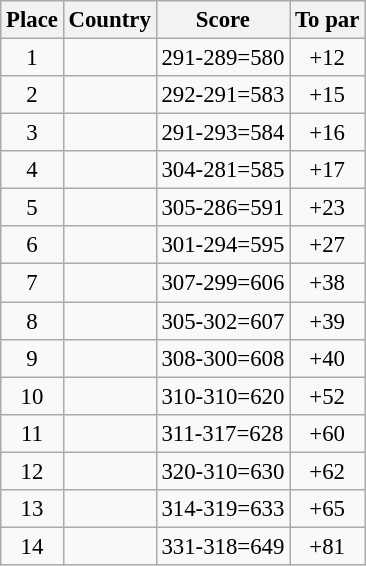<table class="wikitable" style="font-size:95%;">
<tr>
<th>Place</th>
<th>Country</th>
<th>Score</th>
<th>To par</th>
</tr>
<tr>
<td align=center>1</td>
<td></td>
<td>291-289=580</td>
<td align=center>+12</td>
</tr>
<tr>
<td align=center>2</td>
<td></td>
<td>292-291=583</td>
<td align=center>+15</td>
</tr>
<tr>
<td align=center>3</td>
<td></td>
<td>291-293=584</td>
<td align=center>+16</td>
</tr>
<tr>
<td align=center>4</td>
<td></td>
<td>304-281=585</td>
<td align=center>+17</td>
</tr>
<tr>
<td align=center>5</td>
<td></td>
<td>305-286=591</td>
<td align=center>+23</td>
</tr>
<tr>
<td align=center>6</td>
<td></td>
<td>301-294=595</td>
<td align=center>+27</td>
</tr>
<tr>
<td align=center>7</td>
<td></td>
<td>307-299=606</td>
<td align=center>+38</td>
</tr>
<tr>
<td align=center>8</td>
<td></td>
<td>305-302=607</td>
<td align=center>+39</td>
</tr>
<tr>
<td align=center>9</td>
<td></td>
<td>308-300=608</td>
<td align=center>+40</td>
</tr>
<tr>
<td align=center>10</td>
<td></td>
<td>310-310=620</td>
<td align=center>+52</td>
</tr>
<tr>
<td align=center>11</td>
<td></td>
<td>311-317=628</td>
<td align=center>+60</td>
</tr>
<tr>
<td align=center>12</td>
<td></td>
<td>320-310=630</td>
<td align=center>+62</td>
</tr>
<tr>
<td align=center>13</td>
<td></td>
<td>314-319=633</td>
<td align=center>+65</td>
</tr>
<tr>
<td align=center>14</td>
<td></td>
<td>331-318=649</td>
<td align=center>+81</td>
</tr>
</table>
